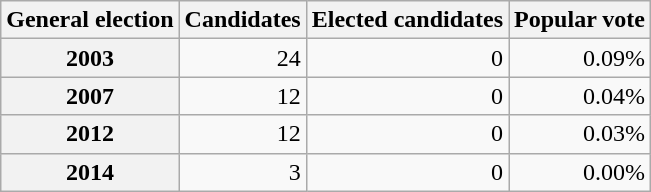<table class="wikitable" style="text-align:right">
<tr>
<th>General election</th>
<th>Candidates</th>
<th>Elected candidates</th>
<th>Popular vote</th>
</tr>
<tr>
<th>2003</th>
<td>24</td>
<td>0</td>
<td>0.09%</td>
</tr>
<tr>
<th>2007</th>
<td>12</td>
<td>0</td>
<td>0.04%</td>
</tr>
<tr>
<th>2012</th>
<td>12</td>
<td>0</td>
<td>0.03%</td>
</tr>
<tr>
<th>2014</th>
<td>3</td>
<td>0</td>
<td>0.00%</td>
</tr>
</table>
